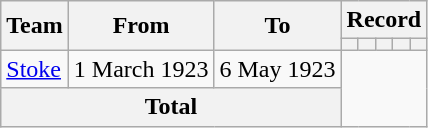<table class="wikitable" style="text-align:center">
<tr>
<th rowspan="2">Team</th>
<th rowspan="2">From</th>
<th rowspan="2">To</th>
<th colspan="5">Record</th>
</tr>
<tr>
<th></th>
<th></th>
<th></th>
<th></th>
<th></th>
</tr>
<tr>
<td align=left><a href='#'>Stoke</a></td>
<td align=left>1 March 1923</td>
<td align=left>6 May 1923<br></td>
</tr>
<tr>
<th colspan="3">Total<br></th>
</tr>
</table>
